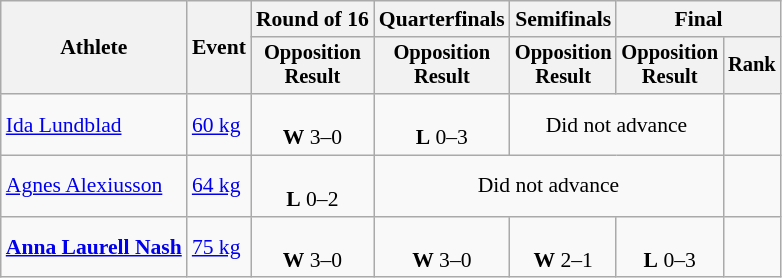<table class="wikitable" style="font-size:90%">
<tr>
<th rowspan="2">Athlete</th>
<th rowspan="2">Event</th>
<th>Round of 16</th>
<th>Quarterfinals</th>
<th>Semifinals</th>
<th colspan=2>Final</th>
</tr>
<tr style="font-size:95%">
<th>Opposition<br>Result</th>
<th>Opposition<br>Result</th>
<th>Opposition<br>Result</th>
<th>Opposition<br>Result</th>
<th>Rank</th>
</tr>
<tr align=center>
<td align=left><a href='#'>Ida Lundblad</a></td>
<td align=left><a href='#'>60 kg</a></td>
<td><br><strong>W</strong> 3–0</td>
<td><br><strong>L</strong> 0–3</td>
<td colspan=2>Did not advance</td>
<td></td>
</tr>
<tr align=center>
<td align=left><a href='#'>Agnes Alexiusson</a></td>
<td align=left><a href='#'>64 kg</a></td>
<td><br><strong>L</strong> 0–2</td>
<td colspan=3>Did not advance</td>
<td></td>
</tr>
<tr align=center>
<td align=left><strong><a href='#'>Anna Laurell Nash</a></strong></td>
<td align=left><a href='#'>75 kg</a></td>
<td><br><strong>W</strong> 3–0</td>
<td><br><strong>W</strong> 3–0</td>
<td><br><strong>W</strong> 2–1</td>
<td><br><strong>L</strong> 0–3</td>
<td></td>
</tr>
</table>
